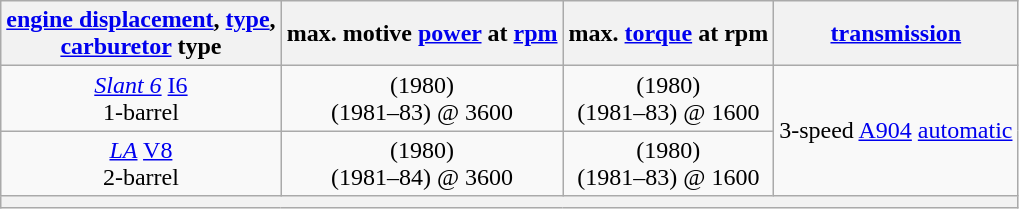<table class="wikitable" style="text-align:center;">
<tr>
<th><a href='#'>engine displacement</a>, <a href='#'>type</a>,<br><a href='#'>carburetor</a> type</th>
<th>max. motive <a href='#'>power</a> at <a href='#'>rpm</a><br></th>
<th>max. <a href='#'>torque</a> at rpm</th>
<th><a href='#'>transmission</a></th>
</tr>
<tr>
<td> <em><a href='#'>Slant 6</a></em> <a href='#'>I6</a><br>1-barrel</td>
<td> (1980)<br> (1981–83) @ 3600</td>
<td> (1980)<br> (1981–83) @ 1600</td>
<td rowspan=2>3-speed <a href='#'>A904</a> <a href='#'>automatic</a></td>
</tr>
<tr>
<td> <em><a href='#'>LA</a></em> <a href='#'>V8</a><br>2-barrel</td>
<td> (1980)<br> (1981–84) @ 3600</td>
<td> (1980)<br> (1981–83) @ 1600</td>
</tr>
<tr>
<th colspan=4></th>
</tr>
</table>
